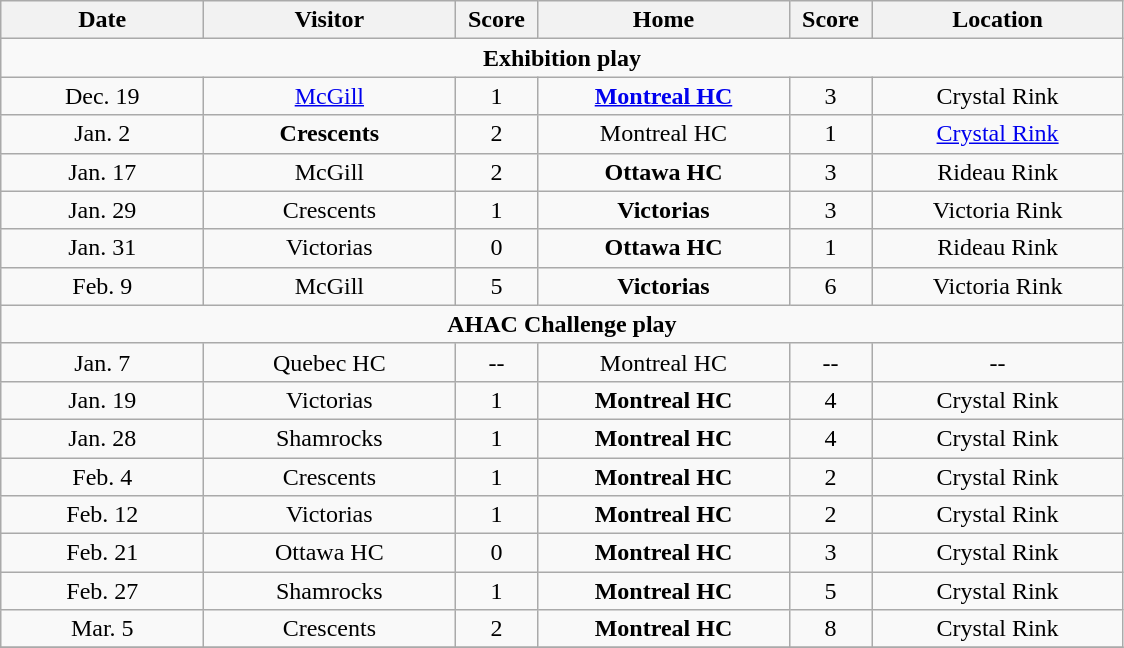<table class="wikitable" style="text-align:center;">
<tr>
<th style="width:8em">Date</th>
<th style="width:10em">Visitor</th>
<th style="width:3em">Score</th>
<th style="width:10em">Home</th>
<th style="width:3em">Score</th>
<th style="width:10em">Location</th>
</tr>
<tr>
<td colspan="6" align="center"><strong>Exhibition play</strong></td>
</tr>
<tr>
<td>Dec. 19</td>
<td><a href='#'>McGill</a></td>
<td>1</td>
<td><strong><a href='#'>Montreal HC</a></strong></td>
<td>3</td>
<td>Crystal Rink</td>
</tr>
<tr>
<td>Jan. 2</td>
<td><strong>Crescents</strong></td>
<td>2</td>
<td>Montreal HC</td>
<td>1</td>
<td><a href='#'>Crystal Rink</a></td>
</tr>
<tr>
<td>Jan. 17</td>
<td>McGill</td>
<td>2</td>
<td><strong>Ottawa HC</strong></td>
<td>3</td>
<td>Rideau Rink</td>
</tr>
<tr>
<td>Jan. 29</td>
<td>Crescents</td>
<td>1</td>
<td><strong>Victorias</strong></td>
<td>3</td>
<td>Victoria Rink</td>
</tr>
<tr>
<td>Jan. 31</td>
<td>Victorias</td>
<td>0</td>
<td><strong>Ottawa HC</strong></td>
<td>1</td>
<td>Rideau Rink</td>
</tr>
<tr>
<td>Feb. 9</td>
<td>McGill</td>
<td>5</td>
<td><strong>Victorias</strong></td>
<td>6</td>
<td>Victoria Rink</td>
</tr>
<tr>
<td colspan="6" align="center"><strong>AHAC Challenge play</strong></td>
</tr>
<tr>
<td>Jan. 7</td>
<td>Quebec HC</td>
<td>--</td>
<td>Montreal HC</td>
<td>--</td>
<td>--</td>
</tr>
<tr>
<td>Jan. 19</td>
<td>Victorias</td>
<td>1</td>
<td><strong>Montreal HC</strong></td>
<td>4</td>
<td>Crystal Rink</td>
</tr>
<tr>
<td>Jan. 28</td>
<td>Shamrocks</td>
<td>1</td>
<td><strong>Montreal HC</strong></td>
<td>4</td>
<td>Crystal Rink</td>
</tr>
<tr>
<td>Feb. 4</td>
<td>Crescents</td>
<td>1</td>
<td><strong>Montreal HC</strong></td>
<td>2</td>
<td>Crystal Rink</td>
</tr>
<tr>
<td>Feb. 12</td>
<td>Victorias</td>
<td>1</td>
<td><strong>Montreal HC</strong></td>
<td>2</td>
<td>Crystal Rink</td>
</tr>
<tr>
<td>Feb. 21</td>
<td>Ottawa HC</td>
<td>0</td>
<td><strong>Montreal HC</strong></td>
<td>3</td>
<td>Crystal Rink</td>
</tr>
<tr>
<td>Feb. 27</td>
<td>Shamrocks</td>
<td>1</td>
<td><strong>Montreal HC</strong></td>
<td>5</td>
<td>Crystal Rink</td>
</tr>
<tr>
<td>Mar. 5</td>
<td>Crescents</td>
<td>2</td>
<td><strong>Montreal HC</strong></td>
<td>8</td>
<td>Crystal Rink</td>
</tr>
<tr>
</tr>
</table>
